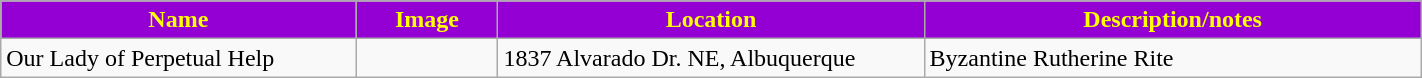<table class="wikitable sortable" style="width:75%">
<tr>
<th style="background:darkviolet; color:yellow;" width="25%"><strong>Name</strong></th>
<th style="background:darkviolet; color:yellow;" width="10%"><strong>Image</strong></th>
<th style="background:darkviolet; color:yellow;" width="30%"><strong>Location</strong></th>
<th style="background:darkviolet; color:yellow;" width="35%"><strong>Description/notes</strong></th>
</tr>
<tr>
<td>Our Lady of Perpetual Help</td>
<td></td>
<td>1837 Alvarado Dr. NE, Albuquerque</td>
<td>Byzantine Rutherine Rite</td>
</tr>
</table>
